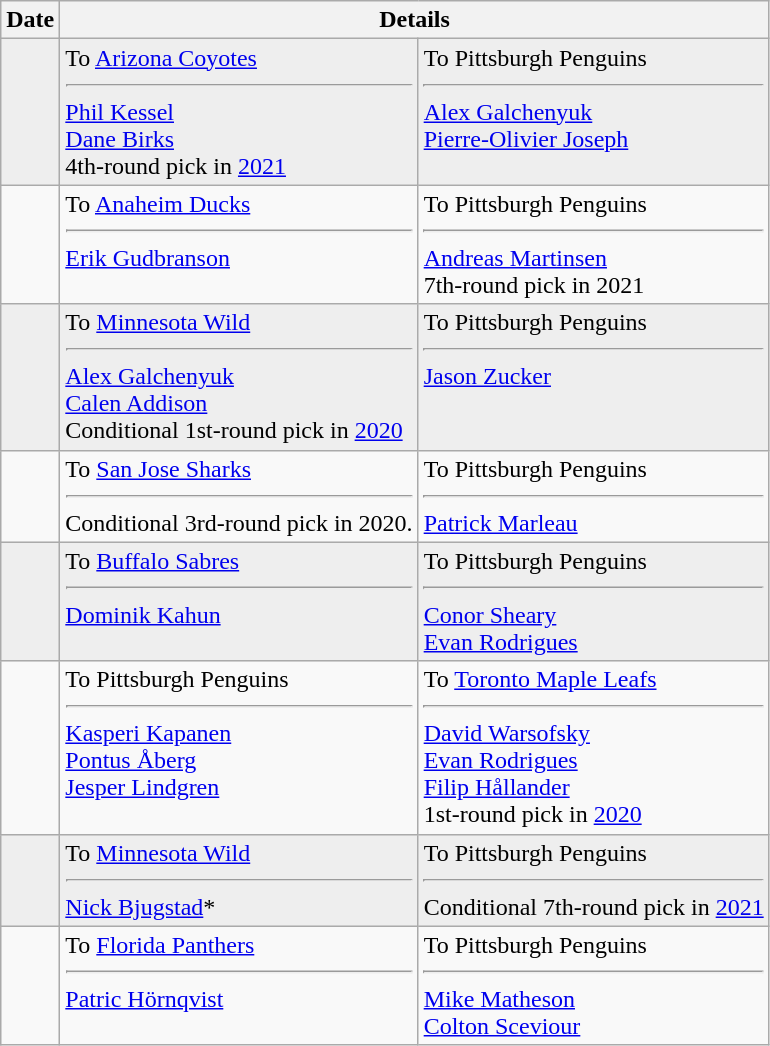<table class="wikitable">
<tr>
<th>Date</th>
<th colspan="2">Details</th>
</tr>
<tr style="background:#eee;">
<td></td>
<td valign="top">To <a href='#'>Arizona Coyotes</a><hr><a href='#'>Phil Kessel</a><br><a href='#'>Dane Birks</a><br>4th-round pick in <a href='#'>2021</a></td>
<td valign="top">To Pittsburgh Penguins<hr><a href='#'>Alex Galchenyuk</a><br><a href='#'>Pierre-Olivier Joseph</a></td>
</tr>
<tr>
<td></td>
<td valign="top">To <a href='#'>Anaheim Ducks</a><hr><a href='#'>Erik Gudbranson</a></td>
<td valign="top">To Pittsburgh Penguins<hr><a href='#'>Andreas Martinsen</a><br>7th-round pick in 2021</td>
</tr>
<tr style="background:#eee;">
<td></td>
<td valign="top">To <a href='#'>Minnesota Wild</a><hr><a href='#'>Alex Galchenyuk</a><br><a href='#'>Calen Addison</a><br>Conditional 1st-round pick in <a href='#'>2020</a></td>
<td valign="top">To Pittsburgh Penguins<hr><a href='#'>Jason Zucker</a></td>
</tr>
<tr>
<td></td>
<td valign="top">To <a href='#'>San Jose Sharks</a><hr>Conditional 3rd-round pick in 2020.</td>
<td valign="top">To Pittsburgh Penguins<hr><a href='#'>Patrick Marleau</a></td>
</tr>
<tr style="background:#eee;">
<td></td>
<td valign="top">To <a href='#'>Buffalo Sabres</a><hr><a href='#'>Dominik Kahun</a></td>
<td valign="top">To Pittsburgh Penguins<hr><a href='#'>Conor Sheary</a><br><a href='#'>Evan Rodrigues</a></td>
</tr>
<tr>
<td></td>
<td valign="top">To Pittsburgh Penguins<hr><a href='#'>Kasperi Kapanen</a><br><a href='#'>Pontus Åberg</a><br><a href='#'>Jesper Lindgren</a></td>
<td valign="top">To <a href='#'>Toronto Maple Leafs</a><hr><a href='#'>David Warsofsky</a><br><a href='#'>Evan Rodrigues</a><br><a href='#'>Filip Hållander</a><br>1st-round pick in <a href='#'>2020</a></td>
</tr>
<tr style="background:#eee;">
<td></td>
<td valign="top">To <a href='#'>Minnesota Wild</a><hr><a href='#'>Nick Bjugstad</a>*</td>
<td valign="top">To Pittsburgh Penguins<hr>Conditional 7th-round pick in <a href='#'>2021</a></td>
</tr>
<tr>
<td></td>
<td valign="top">To <a href='#'>Florida Panthers</a><hr><a href='#'>Patric Hörnqvist</a></td>
<td valign="top">To Pittsburgh Penguins<hr><a href='#'>Mike Matheson</a><br><a href='#'>Colton Sceviour</a></td>
</tr>
</table>
